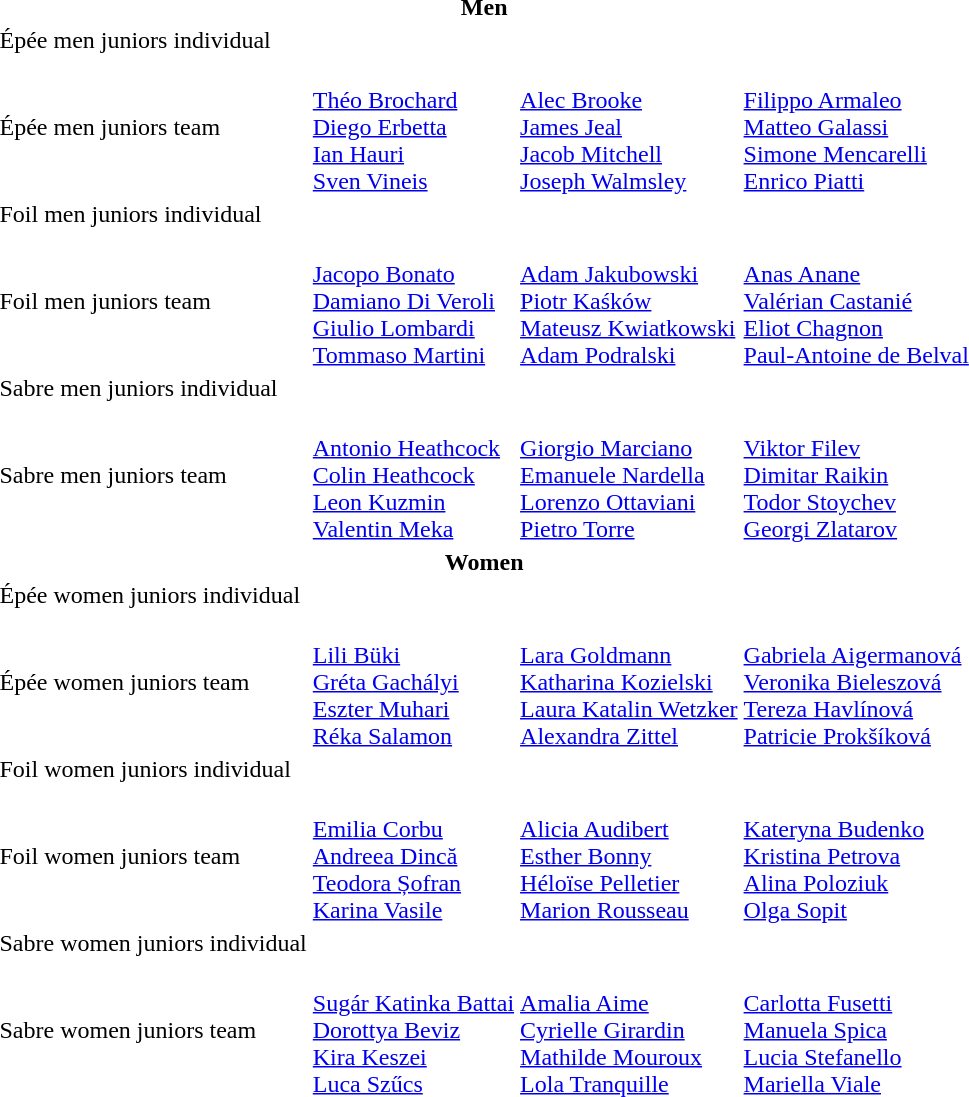<table>
<tr>
<th colspan=4>Men</th>
</tr>
<tr>
<td>Épée men juniors individual</td>
<td></td>
<td></td>
<td><br></td>
</tr>
<tr>
<td>Épée men juniors team</td>
<td><br><a href='#'>Théo Brochard</a><br><a href='#'>Diego Erbetta</a><br><a href='#'>Ian Hauri</a><br><a href='#'>Sven Vineis</a></td>
<td><br><a href='#'>Alec Brooke</a><br><a href='#'>James Jeal</a><br><a href='#'>Jacob Mitchell</a><br><a href='#'>Joseph Walmsley</a></td>
<td><br><a href='#'>Filippo Armaleo</a><br><a href='#'>Matteo Galassi</a><br><a href='#'>Simone Mencarelli</a><br><a href='#'>Enrico Piatti</a></td>
</tr>
<tr>
<td>Foil men juniors individual</td>
<td></td>
<td></td>
<td><br></td>
</tr>
<tr>
<td>Foil men juniors team</td>
<td><br><a href='#'>Jacopo Bonato</a><br><a href='#'>Damiano Di Veroli</a><br><a href='#'>Giulio Lombardi</a><br><a href='#'>Tommaso Martini</a></td>
<td><br><a href='#'>Adam Jakubowski</a><br><a href='#'>Piotr Kaśków</a><br><a href='#'>Mateusz Kwiatkowski</a><br><a href='#'>Adam Podralski</a></td>
<td><br><a href='#'>Anas Anane</a><br><a href='#'>Valérian Castanié</a><br><a href='#'>Eliot Chagnon</a><br><a href='#'>Paul-Antoine de Belval</a></td>
</tr>
<tr>
<td>Sabre men juniors individual</td>
<td></td>
<td></td>
<td><br></td>
</tr>
<tr>
<td>Sabre men juniors team</td>
<td><br><a href='#'>Antonio Heathcock</a><br><a href='#'>Colin Heathcock</a><br><a href='#'>Leon Kuzmin</a><br><a href='#'>Valentin Meka</a></td>
<td><br><a href='#'>Giorgio Marciano</a><br><a href='#'>Emanuele Nardella</a><br><a href='#'>Lorenzo Ottaviani</a><br><a href='#'>Pietro Torre</a></td>
<td><br><a href='#'>Viktor Filev</a><br><a href='#'>Dimitar Raikin</a><br><a href='#'>Todor Stoychev</a><br><a href='#'>Georgi Zlatarov</a></td>
</tr>
<tr>
<th colspan=4>Women</th>
</tr>
<tr>
<td>Épée women juniors individual</td>
<td></td>
<td></td>
<td><br></td>
</tr>
<tr>
<td>Épée women juniors team</td>
<td><br><a href='#'>Lili Büki</a><br><a href='#'>Gréta Gachályi</a><br><a href='#'>Eszter Muhari</a><br><a href='#'>Réka Salamon</a></td>
<td><br><a href='#'>Lara Goldmann</a><br><a href='#'>Katharina Kozielski</a><br><a href='#'>Laura Katalin Wetzker</a><br><a href='#'>Alexandra Zittel</a></td>
<td><br><a href='#'>Gabriela Aigermanová</a><br><a href='#'>Veronika Bieleszová</a><br><a href='#'>Tereza Havlínová</a><br><a href='#'>Patricie Prokšíková</a></td>
</tr>
<tr>
<td>Foil women juniors individual</td>
<td></td>
<td></td>
<td><br></td>
</tr>
<tr>
<td>Foil women juniors team</td>
<td><br><a href='#'>Emilia Corbu</a><br><a href='#'>Andreea Dincă</a><br><a href='#'>Teodora Șofran</a><br><a href='#'>Karina Vasile</a></td>
<td><br><a href='#'>Alicia Audibert</a><br><a href='#'>Esther Bonny</a><br><a href='#'>Héloïse Pelletier</a><br><a href='#'>Marion Rousseau</a></td>
<td><br><a href='#'>Kateryna Budenko</a><br><a href='#'>Kristina Petrova</a><br><a href='#'>Alina Poloziuk</a><br><a href='#'>Olga Sopit</a></td>
</tr>
<tr>
<td>Sabre women juniors individual</td>
<td></td>
<td></td>
<td><br></td>
</tr>
<tr>
<td>Sabre women juniors team</td>
<td><br><a href='#'>Sugár Katinka Battai</a><br><a href='#'>Dorottya Beviz</a><br><a href='#'>Kira Keszei</a><br><a href='#'>Luca Szűcs</a></td>
<td><br><a href='#'>Amalia Aime</a><br><a href='#'>Cyrielle Girardin</a><br><a href='#'>Mathilde Mouroux</a><br><a href='#'>Lola Tranquille</a></td>
<td><br><a href='#'>Carlotta Fusetti</a><br><a href='#'>Manuela Spica</a><br><a href='#'>Lucia Stefanello</a><br><a href='#'>Mariella Viale</a></td>
</tr>
</table>
